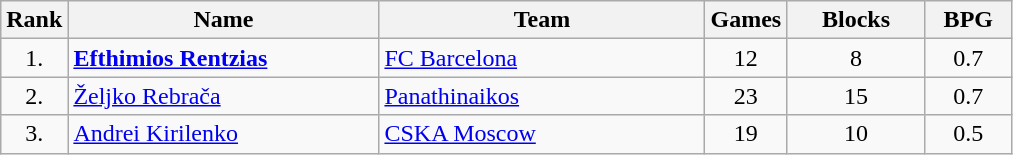<table class="wikitable" style="text-align: center;">
<tr>
<th>Rank</th>
<th width=200>Name</th>
<th width=210>Team</th>
<th>Games</th>
<th width=85>Blocks</th>
<th width=50>BPG</th>
</tr>
<tr>
<td>1.</td>
<td align="left"> <strong><a href='#'>Efthimios Rentzias</a></strong></td>
<td align="left"> <a href='#'>FC Barcelona</a></td>
<td>12</td>
<td>8</td>
<td>0.7</td>
</tr>
<tr>
<td>2.</td>
<td align="left"> <a href='#'>Željko Rebrača</a></td>
<td align="left"> <a href='#'>Panathinaikos</a></td>
<td>23</td>
<td>15</td>
<td>0.7</td>
</tr>
<tr>
<td>3.</td>
<td align="left"> <a href='#'>Andrei Kirilenko</a></td>
<td align="left"> <a href='#'>CSKA Moscow</a></td>
<td>19</td>
<td>10</td>
<td>0.5</td>
</tr>
</table>
